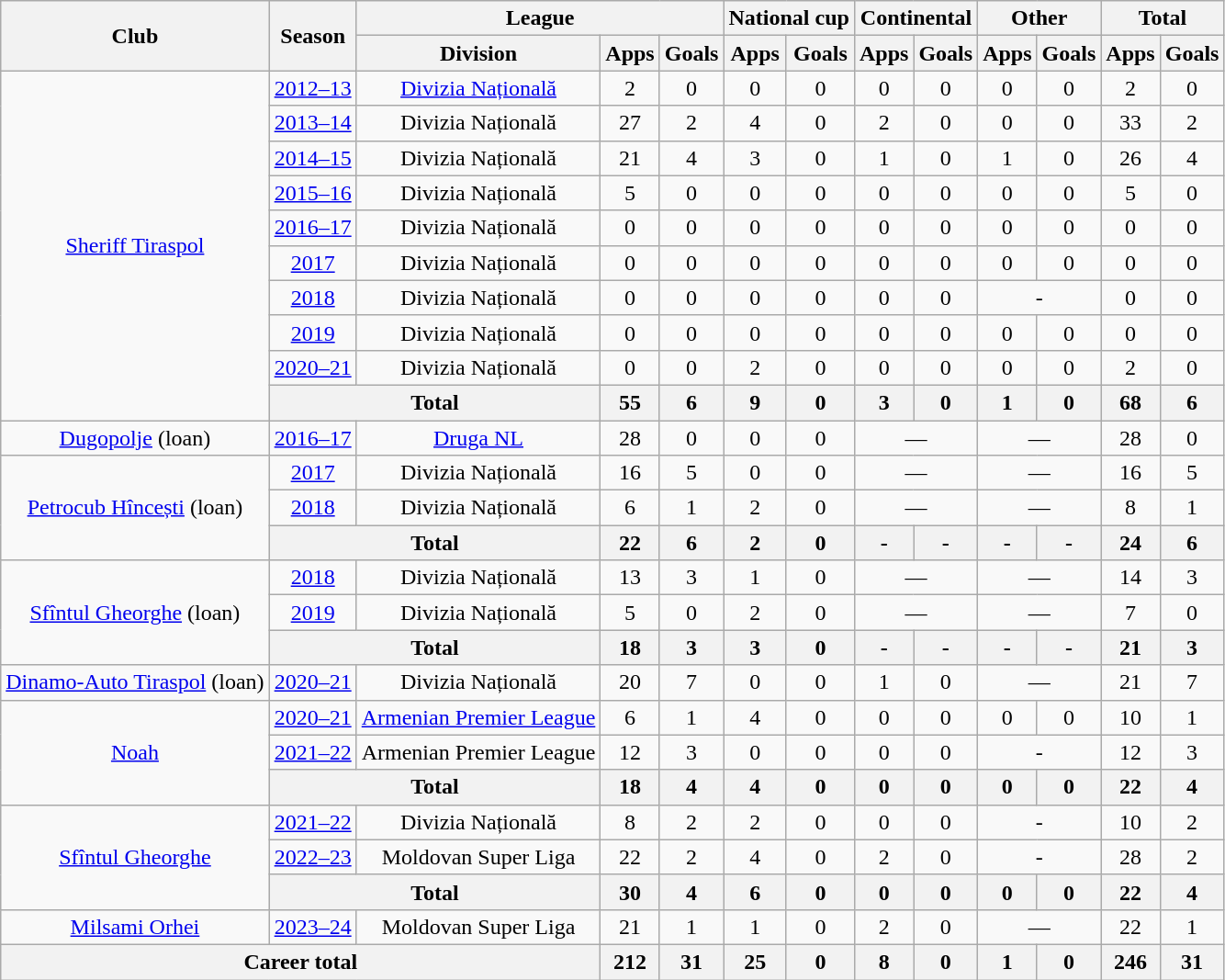<table class="wikitable" style="text-align:center">
<tr>
<th rowspan="2">Club</th>
<th rowspan="2">Season</th>
<th colspan="3">League</th>
<th colspan="2">National cup</th>
<th colspan="2">Continental</th>
<th colspan="2">Other</th>
<th colspan="2">Total</th>
</tr>
<tr>
<th>Division</th>
<th>Apps</th>
<th>Goals</th>
<th>Apps</th>
<th>Goals</th>
<th>Apps</th>
<th>Goals</th>
<th>Apps</th>
<th>Goals</th>
<th>Apps</th>
<th>Goals</th>
</tr>
<tr>
<td rowspan="10"><a href='#'>Sheriff Tiraspol</a></td>
<td><a href='#'>2012–13</a></td>
<td><a href='#'>Divizia Națională</a></td>
<td>2</td>
<td>0</td>
<td>0</td>
<td>0</td>
<td>0</td>
<td>0</td>
<td>0</td>
<td>0</td>
<td>2</td>
<td>0</td>
</tr>
<tr>
<td><a href='#'>2013–14</a></td>
<td>Divizia Națională</td>
<td>27</td>
<td>2</td>
<td>4</td>
<td>0</td>
<td>2</td>
<td>0</td>
<td>0</td>
<td>0</td>
<td>33</td>
<td>2</td>
</tr>
<tr>
<td><a href='#'>2014–15</a></td>
<td>Divizia Națională</td>
<td>21</td>
<td>4</td>
<td>3</td>
<td>0</td>
<td>1</td>
<td>0</td>
<td>1</td>
<td>0</td>
<td>26</td>
<td>4</td>
</tr>
<tr>
<td><a href='#'>2015–16</a></td>
<td>Divizia Națională</td>
<td>5</td>
<td>0</td>
<td>0</td>
<td>0</td>
<td>0</td>
<td>0</td>
<td>0</td>
<td>0</td>
<td>5</td>
<td>0</td>
</tr>
<tr>
<td><a href='#'>2016–17</a></td>
<td>Divizia Națională</td>
<td>0</td>
<td>0</td>
<td>0</td>
<td>0</td>
<td>0</td>
<td>0</td>
<td>0</td>
<td>0</td>
<td>0</td>
<td>0</td>
</tr>
<tr>
<td><a href='#'>2017</a></td>
<td>Divizia Națională</td>
<td>0</td>
<td>0</td>
<td>0</td>
<td>0</td>
<td>0</td>
<td>0</td>
<td>0</td>
<td>0</td>
<td>0</td>
<td>0</td>
</tr>
<tr>
<td><a href='#'>2018</a></td>
<td>Divizia Națională</td>
<td>0</td>
<td>0</td>
<td>0</td>
<td>0</td>
<td>0</td>
<td>0</td>
<td colspan=2>-</td>
<td>0</td>
<td>0</td>
</tr>
<tr>
<td><a href='#'>2019</a></td>
<td>Divizia Națională</td>
<td>0</td>
<td>0</td>
<td>0</td>
<td>0</td>
<td>0</td>
<td>0</td>
<td>0</td>
<td>0</td>
<td>0</td>
<td>0</td>
</tr>
<tr>
<td><a href='#'>2020–21</a></td>
<td>Divizia Națională</td>
<td>0</td>
<td>0</td>
<td>2</td>
<td>0</td>
<td>0</td>
<td>0</td>
<td>0</td>
<td>0</td>
<td>2</td>
<td>0</td>
</tr>
<tr>
<th colspan="2">Total</th>
<th>55</th>
<th>6</th>
<th>9</th>
<th>0</th>
<th>3</th>
<th>0</th>
<th>1</th>
<th>0</th>
<th>68</th>
<th>6</th>
</tr>
<tr>
<td><a href='#'>Dugopolje</a> (loan)</td>
<td><a href='#'>2016–17</a></td>
<td><a href='#'>Druga NL</a></td>
<td>28</td>
<td>0</td>
<td>0</td>
<td>0</td>
<td colspan="2">—</td>
<td colspan="2">—</td>
<td>28</td>
<td>0</td>
</tr>
<tr>
<td rowspan="3"><a href='#'>Petrocub Hîncești</a> (loan)</td>
<td><a href='#'>2017</a></td>
<td>Divizia Națională</td>
<td>16</td>
<td>5</td>
<td>0</td>
<td>0</td>
<td colspan="2">—</td>
<td colspan="2">—</td>
<td>16</td>
<td>5</td>
</tr>
<tr>
<td><a href='#'>2018</a></td>
<td>Divizia Națională</td>
<td>6</td>
<td>1</td>
<td>2</td>
<td>0</td>
<td colspan="2">—</td>
<td colspan="2">—</td>
<td>8</td>
<td>1</td>
</tr>
<tr>
<th colspan="2">Total</th>
<th>22</th>
<th>6</th>
<th>2</th>
<th>0</th>
<th>-</th>
<th>-</th>
<th>-</th>
<th>-</th>
<th>24</th>
<th>6</th>
</tr>
<tr>
<td rowspan="3"><a href='#'>Sfîntul Gheorghe</a> (loan)</td>
<td><a href='#'>2018</a></td>
<td>Divizia Națională</td>
<td>13</td>
<td>3</td>
<td>1</td>
<td>0</td>
<td colspan="2">—</td>
<td colspan="2">—</td>
<td>14</td>
<td>3</td>
</tr>
<tr>
<td><a href='#'>2019</a></td>
<td>Divizia Națională</td>
<td>5</td>
<td>0</td>
<td>2</td>
<td>0</td>
<td colspan="2">—</td>
<td colspan="2">—</td>
<td>7</td>
<td>0</td>
</tr>
<tr>
<th colspan="2">Total</th>
<th>18</th>
<th>3</th>
<th>3</th>
<th>0</th>
<th>-</th>
<th>-</th>
<th>-</th>
<th>-</th>
<th>21</th>
<th>3</th>
</tr>
<tr>
<td><a href='#'>Dinamo-Auto Tiraspol</a> (loan)</td>
<td><a href='#'>2020–21</a></td>
<td>Divizia Națională</td>
<td>20</td>
<td>7</td>
<td>0</td>
<td>0</td>
<td>1</td>
<td>0</td>
<td colspan="2">—</td>
<td>21</td>
<td>7</td>
</tr>
<tr>
<td rowspan="3"><a href='#'>Noah</a></td>
<td><a href='#'>2020–21</a></td>
<td><a href='#'>Armenian Premier League</a></td>
<td>6</td>
<td>1</td>
<td>4</td>
<td>0</td>
<td>0</td>
<td>0</td>
<td>0</td>
<td>0</td>
<td>10</td>
<td>1</td>
</tr>
<tr>
<td><a href='#'>2021–22</a></td>
<td>Armenian Premier League</td>
<td>12</td>
<td>3</td>
<td>0</td>
<td>0</td>
<td>0</td>
<td>0</td>
<td colspan="2">-</td>
<td>12</td>
<td>3</td>
</tr>
<tr>
<th colspan="2">Total</th>
<th>18</th>
<th>4</th>
<th>4</th>
<th>0</th>
<th>0</th>
<th>0</th>
<th>0</th>
<th>0</th>
<th>22</th>
<th>4</th>
</tr>
<tr>
<td rowspan="3"><a href='#'>Sfîntul Gheorghe</a></td>
<td><a href='#'>2021–22</a></td>
<td>Divizia Națională</td>
<td>8</td>
<td>2</td>
<td>2</td>
<td>0</td>
<td>0</td>
<td>0</td>
<td colspan="2">-</td>
<td>10</td>
<td>2</td>
</tr>
<tr>
<td><a href='#'>2022–23</a></td>
<td>Moldovan Super Liga</td>
<td>22</td>
<td>2</td>
<td>4</td>
<td>0</td>
<td>2</td>
<td>0</td>
<td colspan="2">-</td>
<td>28</td>
<td>2</td>
</tr>
<tr>
<th colspan="2">Total</th>
<th>30</th>
<th>4</th>
<th>6</th>
<th>0</th>
<th>0</th>
<th>0</th>
<th>0</th>
<th>0</th>
<th>22</th>
<th>4</th>
</tr>
<tr>
<td><a href='#'>Milsami Orhei</a></td>
<td><a href='#'>2023–24</a></td>
<td>Moldovan Super Liga</td>
<td>21</td>
<td>1</td>
<td>1</td>
<td>0</td>
<td>2</td>
<td>0</td>
<td colspan="2">—</td>
<td>22</td>
<td>1</td>
</tr>
<tr>
<th colspan="3">Career total</th>
<th>212</th>
<th>31</th>
<th>25</th>
<th>0</th>
<th>8</th>
<th>0</th>
<th>1</th>
<th>0</th>
<th>246</th>
<th>31</th>
</tr>
</table>
